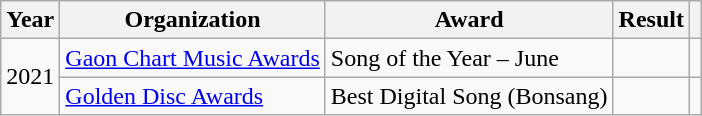<table class="wikitable plainrowheaders">
<tr align=center>
<th scope="col">Year</th>
<th scope="col">Organization</th>
<th scope="col">Award</th>
<th scope="col">Result</th>
<th scope="col"></th>
</tr>
<tr>
<td style="text-align:center" rowspan="2">2021</td>
<td><a href='#'>Gaon Chart Music Awards</a></td>
<td>Song of the Year – June</td>
<td></td>
<td style="text-align:center"></td>
</tr>
<tr>
<td><a href='#'>Golden Disc Awards</a></td>
<td>Best Digital Song (Bonsang)</td>
<td></td>
<td style="text-align:center"></td>
</tr>
</table>
